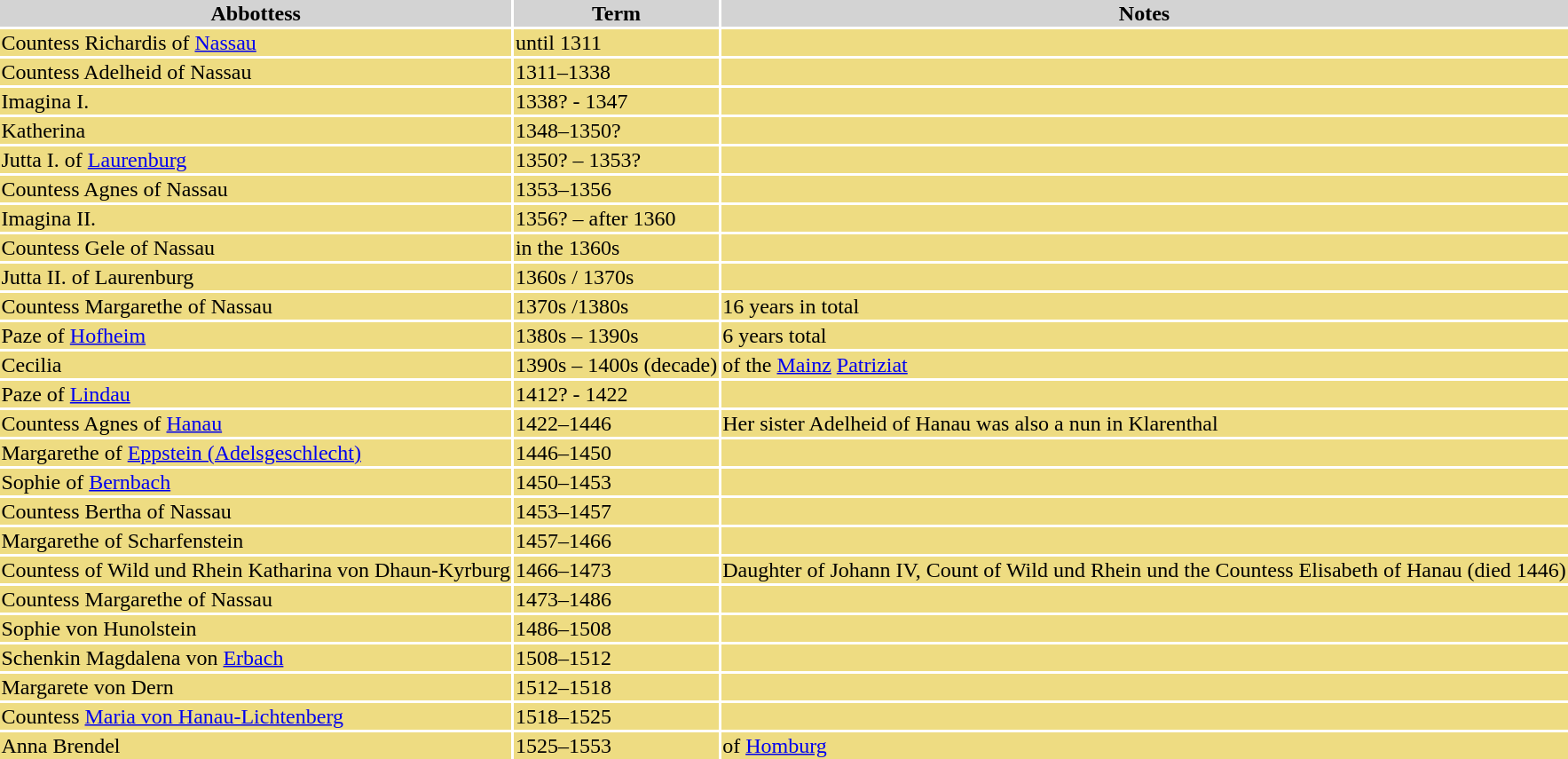<table class="sortable">
<tr style="background:#d3d3d3;">
<th>Abbottess</th>
<th>Term</th>
<th>Notes</th>
</tr>
<tr style="background:#eedc82;">
<td>Countess Richardis of <a href='#'>Nassau</a></td>
<td>until 1311</td>
<td></td>
</tr>
<tr style="background:#eedc82;">
<td>Countess Adelheid of Nassau</td>
<td>1311–1338</td>
<td></td>
</tr>
<tr style="background:#eedc82;">
<td>Imagina I.</td>
<td>1338? - 1347</td>
<td></td>
</tr>
<tr style="background:#eedc82;">
<td>Katherina</td>
<td>1348–1350?</td>
<td></td>
</tr>
<tr style="background:#eedc82;">
<td>Jutta I. of <a href='#'>Laurenburg</a></td>
<td>1350? – 1353?</td>
<td></td>
</tr>
<tr style="background:#eedc82;">
<td>Countess Agnes of Nassau</td>
<td>1353–1356</td>
<td></td>
</tr>
<tr style="background:#eedc82;">
<td>Imagina II.</td>
<td>1356? – after 1360</td>
<td></td>
</tr>
<tr style="background:#eedc82;">
<td>Countess Gele of Nassau</td>
<td>in the 1360s</td>
<td></td>
</tr>
<tr style="background:#eedc82;">
<td>Jutta II. of Laurenburg</td>
<td>1360s / 1370s</td>
<td></td>
</tr>
<tr style="background:#eedc82;">
<td>Countess Margarethe of Nassau</td>
<td>1370s /1380s</td>
<td>16 years in total</td>
</tr>
<tr style="background:#eedc82;">
<td>Paze of <a href='#'>Hofheim</a></td>
<td>1380s – 1390s</td>
<td>6 years total</td>
</tr>
<tr style="background:#eedc82;">
<td>Cecilia</td>
<td>1390s – 1400s (decade)</td>
<td>of the <a href='#'>Mainz</a> <a href='#'>Patriziat</a></td>
</tr>
<tr style="background:#eedc82;">
<td>Paze of <a href='#'>Lindau</a></td>
<td>1412? - 1422</td>
<td></td>
</tr>
<tr style="background:#eedc82;">
<td>Countess Agnes of <a href='#'>Hanau</a></td>
<td>1422–1446</td>
<td>Her sister Adelheid of Hanau was also a nun in Klarenthal</td>
</tr>
<tr style="background:#eedc82;">
<td>Margarethe of <a href='#'>Eppstein (Adelsgeschlecht)</a></td>
<td>1446–1450</td>
<td></td>
</tr>
<tr style="background:#eedc82;">
<td>Sophie of <a href='#'>Bernbach</a></td>
<td>1450–1453</td>
<td></td>
</tr>
<tr style="background:#eedc82;">
<td>Countess Bertha of Nassau</td>
<td>1453–1457</td>
<td></td>
</tr>
<tr style="background:#eedc82;">
<td>Margarethe of Scharfenstein</td>
<td>1457–1466</td>
<td></td>
</tr>
<tr style="background:#eedc82;">
<td>Countess of Wild und Rhein Katharina von Dhaun-Kyrburg</td>
<td>1466–1473</td>
<td>Daughter of Johann IV, Count of Wild und Rhein und the Countess Elisabeth of Hanau (died 1446)</td>
</tr>
<tr style="background:#eedc82;">
<td>Countess Margarethe of Nassau</td>
<td>1473–1486</td>
<td></td>
</tr>
<tr style="background:#eedc82;">
<td>Sophie von Hunolstein</td>
<td>1486–1508</td>
<td></td>
</tr>
<tr style="background:#eedc82;">
<td>Schenkin Magdalena von <a href='#'>Erbach</a></td>
<td>1508–1512</td>
<td></td>
</tr>
<tr style="background:#eedc82;">
<td>Margarete von Dern</td>
<td>1512–1518</td>
<td></td>
</tr>
<tr style="background:#eedc82;">
<td>Countess <a href='#'>Maria von Hanau-Lichtenberg</a></td>
<td>1518–1525</td>
<td></td>
</tr>
<tr style="background:#eedc82;">
<td>Anna Brendel</td>
<td>1525–1553</td>
<td>of <a href='#'>Homburg</a></td>
</tr>
</table>
